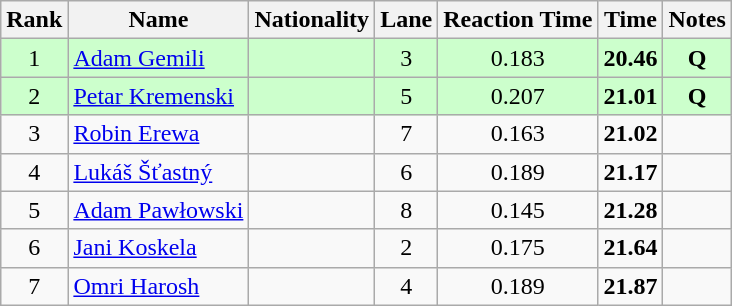<table class="wikitable sortable" style="text-align:center">
<tr>
<th>Rank</th>
<th>Name</th>
<th>Nationality</th>
<th>Lane</th>
<th>Reaction Time</th>
<th>Time</th>
<th>Notes</th>
</tr>
<tr bgcolor=ccffcc>
<td>1</td>
<td align=left><a href='#'>Adam Gemili</a></td>
<td align=left></td>
<td>3</td>
<td>0.183</td>
<td><strong>20.46</strong></td>
<td><strong>Q</strong></td>
</tr>
<tr bgcolor=ccffcc>
<td>2</td>
<td align=left><a href='#'>Petar Kremenski</a></td>
<td align=left></td>
<td>5</td>
<td>0.207</td>
<td><strong>21.01</strong></td>
<td><strong>Q</strong></td>
</tr>
<tr>
<td>3</td>
<td align=left><a href='#'>Robin Erewa</a></td>
<td align=left></td>
<td>7</td>
<td>0.163</td>
<td><strong>21.02</strong></td>
<td></td>
</tr>
<tr>
<td>4</td>
<td align=left><a href='#'>Lukáš Šťastný</a></td>
<td align=left></td>
<td>6</td>
<td>0.189</td>
<td><strong>21.17</strong></td>
<td></td>
</tr>
<tr>
<td>5</td>
<td align=left><a href='#'>Adam Pawłowski</a></td>
<td align=left></td>
<td>8</td>
<td>0.145</td>
<td><strong>21.28</strong></td>
<td></td>
</tr>
<tr>
<td>6</td>
<td align=left><a href='#'>Jani Koskela</a></td>
<td align=left></td>
<td>2</td>
<td>0.175</td>
<td><strong>21.64</strong></td>
<td></td>
</tr>
<tr>
<td>7</td>
<td align=left><a href='#'>Omri Harosh</a></td>
<td align=left></td>
<td>4</td>
<td>0.189</td>
<td><strong>21.87</strong></td>
<td></td>
</tr>
</table>
